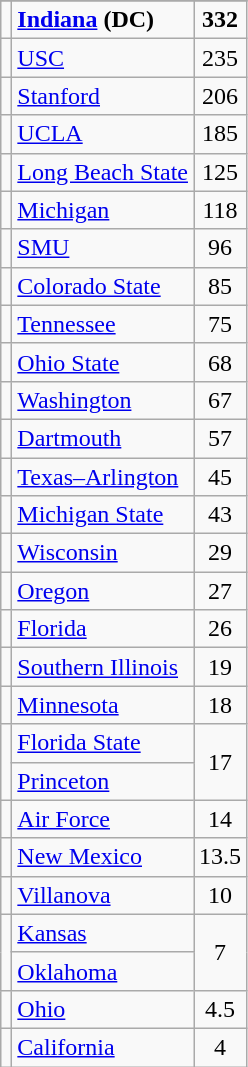<table class="wikitable sortable" style="text-align:center">
<tr>
</tr>
<tr>
<td></td>
<td align=left><strong><a href='#'>Indiana</a></strong> <strong>(DC)</strong></td>
<td><strong>332</strong></td>
</tr>
<tr>
<td></td>
<td align=left><a href='#'>USC</a></td>
<td>235</td>
</tr>
<tr>
<td></td>
<td align=left><a href='#'>Stanford</a></td>
<td>206</td>
</tr>
<tr>
<td></td>
<td align=left><a href='#'>UCLA</a></td>
<td>185</td>
</tr>
<tr>
<td></td>
<td align=left><a href='#'>Long Beach State</a></td>
<td>125</td>
</tr>
<tr>
<td></td>
<td align=left><a href='#'>Michigan</a></td>
<td>118</td>
</tr>
<tr>
<td></td>
<td align=left><a href='#'>SMU</a></td>
<td>96</td>
</tr>
<tr>
<td></td>
<td align=left><a href='#'>Colorado State</a></td>
<td>85</td>
</tr>
<tr>
<td></td>
<td align=left><a href='#'>Tennessee</a></td>
<td>75</td>
</tr>
<tr>
<td></td>
<td align=left><a href='#'>Ohio State</a></td>
<td>68</td>
</tr>
<tr>
<td></td>
<td align=left><a href='#'>Washington</a></td>
<td>67</td>
</tr>
<tr>
<td></td>
<td align=left><a href='#'>Dartmouth</a></td>
<td>57</td>
</tr>
<tr>
<td></td>
<td align=left><a href='#'>Texas–Arlington</a></td>
<td>45</td>
</tr>
<tr>
<td></td>
<td align=left><a href='#'>Michigan State</a></td>
<td>43</td>
</tr>
<tr>
<td></td>
<td align=left><a href='#'>Wisconsin</a></td>
<td>29</td>
</tr>
<tr>
<td></td>
<td align=left><a href='#'>Oregon</a></td>
<td>27</td>
</tr>
<tr>
<td></td>
<td align=left><a href='#'>Florida</a></td>
<td>26</td>
</tr>
<tr>
<td></td>
<td align=left><a href='#'>Southern Illinois</a></td>
<td>19</td>
</tr>
<tr>
<td></td>
<td align=left><a href='#'>Minnesota</a></td>
<td>18</td>
</tr>
<tr>
<td rowspan=2></td>
<td align=left><a href='#'>Florida State</a></td>
<td rowspan=2>17</td>
</tr>
<tr>
<td align=left><a href='#'>Princeton</a></td>
</tr>
<tr>
<td></td>
<td align=left><a href='#'>Air Force</a></td>
<td>14</td>
</tr>
<tr>
<td></td>
<td align=left><a href='#'>New Mexico</a></td>
<td>13.5</td>
</tr>
<tr>
<td></td>
<td align=left><a href='#'>Villanova</a></td>
<td>10</td>
</tr>
<tr>
<td rowspan=2></td>
<td align=left><a href='#'>Kansas</a></td>
<td rowspan=2>7</td>
</tr>
<tr>
<td align=left><a href='#'>Oklahoma</a></td>
</tr>
<tr>
<td></td>
<td align=left><a href='#'>Ohio</a></td>
<td>4.5</td>
</tr>
<tr>
<td></td>
<td align=left><a href='#'>California</a></td>
<td>4</td>
</tr>
</table>
